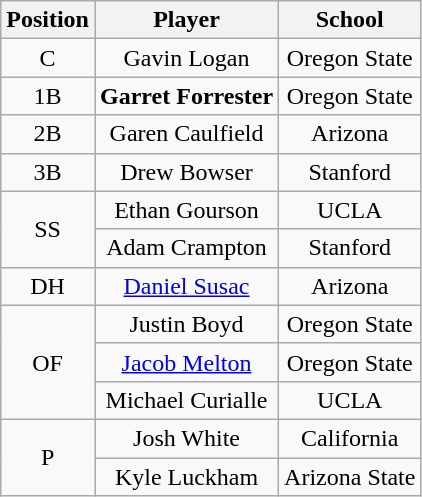<table class="wikitable" style=text-align:center>
<tr>
<th>Position</th>
<th>Player</th>
<th>School</th>
</tr>
<tr>
<td>C</td>
<td>Gavin Logan</td>
<td style=>Oregon State</td>
</tr>
<tr>
<td>1B</td>
<td><strong>Garret Forrester</strong></td>
<td style=>Oregon State</td>
</tr>
<tr>
<td>2B</td>
<td>Garen Caulfield</td>
<td style=>Arizona</td>
</tr>
<tr>
<td>3B</td>
<td>Drew Bowser</td>
<td style=>Stanford</td>
</tr>
<tr>
<td rowspan=2>SS</td>
<td>Ethan Gourson</td>
<td style=>UCLA</td>
</tr>
<tr>
<td>Adam Crampton</td>
<td style=>Stanford</td>
</tr>
<tr>
<td>DH</td>
<td><a href='#'>Daniel Susac</a></td>
<td style=>Arizona</td>
</tr>
<tr>
<td rowspan=3>OF</td>
<td>Justin Boyd</td>
<td style=>Oregon State</td>
</tr>
<tr>
<td><a href='#'>Jacob Melton</a></td>
<td style=>Oregon State</td>
</tr>
<tr>
<td>Michael Curialle</td>
<td style=>UCLA</td>
</tr>
<tr>
<td rowspan=2>P</td>
<td>Josh White</td>
<td style=>California</td>
</tr>
<tr>
<td>Kyle Luckham</td>
<td style=>Arizona State</td>
</tr>
</table>
